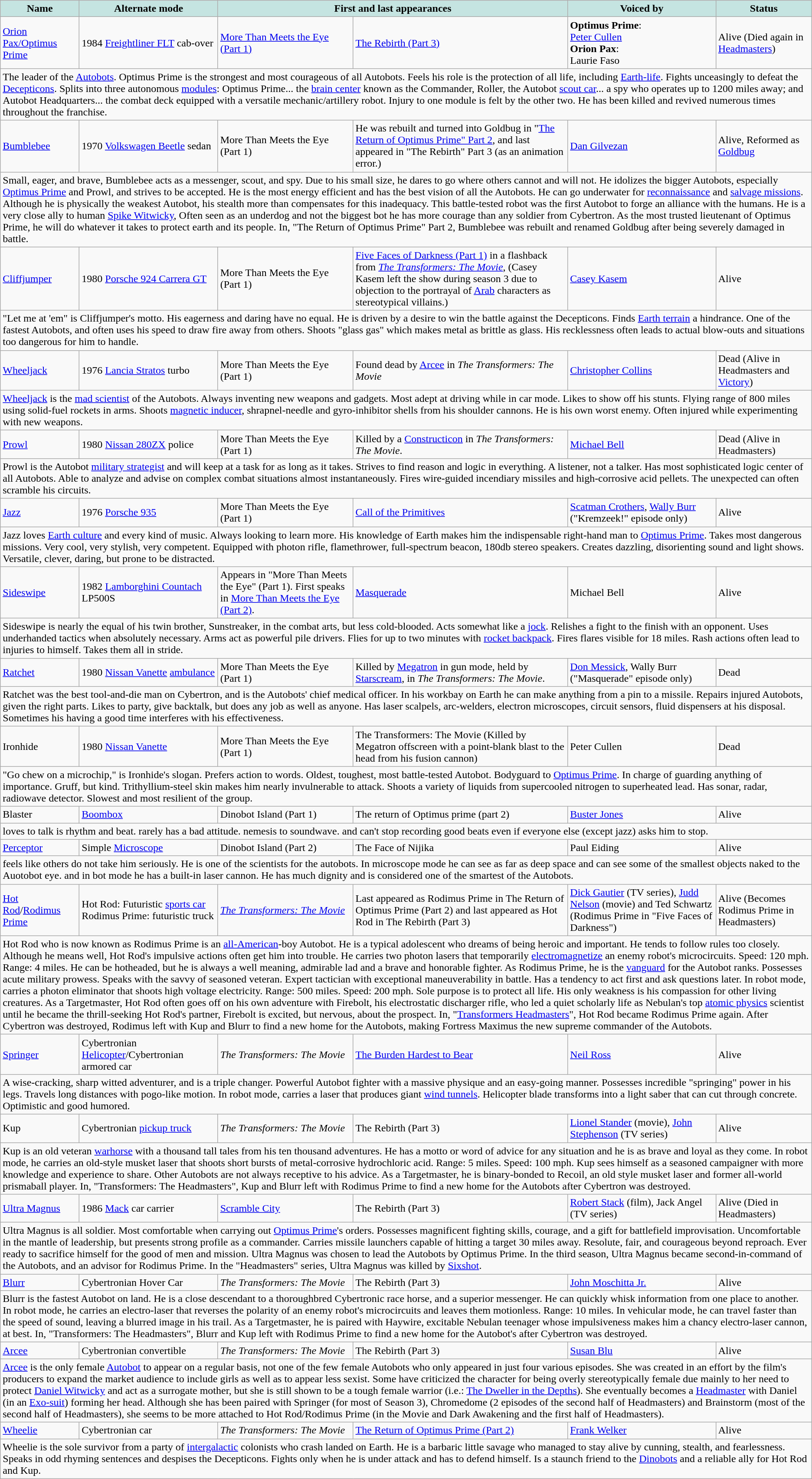<table class="wikitable">
<tr>
<th style="background-color: #C5E4E1">Name</th>
<th style="background-color: #C5E4E1">Alternate mode</th>
<th colspan="2" align="center" style="background-color: #C5E4E1">First and last appearances</th>
<th style="background-color: #C5E4E1">Voiced by</th>
<th style="background-color: #C5E4E1">Status</th>
</tr>
<tr>
<td><a href='#'>Orion Pax/Optimus Prime</a></td>
<td>1984 <a href='#'>Freightliner FLT</a> cab-over</td>
<td><a href='#'>More Than Meets the Eye (Part 1)</a></td>
<td><a href='#'>The Rebirth (Part 3)</a></td>
<td><strong>Optimus Prime</strong>: <br><a href='#'>Peter Cullen</a><br><strong>Orion Pax</strong>: <br>Laurie Faso</td>
<td>Alive (Died again in <a href='#'>Headmasters</a>)</td>
</tr>
<tr>
<td colspan="6" valign="top">The leader of the <a href='#'>Autobots</a>. Optimus Prime is the strongest and most courageous of all Autobots. Feels his role is the protection of all life, including <a href='#'>Earth-life</a>. Fights unceasingly to defeat the <a href='#'>Decepticons</a>. Splits into three autonomous <a href='#'>modules</a>:  Optimus Prime... the <a href='#'>brain center</a> known as the Commander, Roller, the Autobot <a href='#'>scout car</a>... a spy who operates up to 1200 miles away; and Autobot Headquarters... the combat deck equipped with a versatile mechanic/artillery robot. Injury to one module is felt by the other two. He has been killed and revived numerous times throughout the franchise.</td>
</tr>
<tr>
<td><a href='#'>Bumblebee</a></td>
<td>1970 <a href='#'>Volkswagen Beetle</a> sedan</td>
<td>More Than Meets the Eye (Part 1)</td>
<td>He was rebuilt and turned into Goldbug in "<a href='#'>The Return of Optimus Prime" Part 2</a>, and last appeared in "The Rebirth" Part 3 (as an animation error.)</td>
<td><a href='#'>Dan Gilvezan</a></td>
<td>Alive, Reformed as <a href='#'>Goldbug</a></td>
</tr>
<tr>
<td colspan="6" valign="top">Small, eager, and brave, Bumblebee acts as a messenger, scout, and spy. Due to his small size, he dares to go where others cannot and will not. He idolizes the bigger Autobots, especially <a href='#'>Optimus Prime</a> and Prowl, and strives to be accepted. He is the most energy efficient and has the best vision of all the Autobots. He can go underwater for <a href='#'>reconnaissance</a> and <a href='#'>salvage missions</a>. Although he is physically the weakest Autobot, his stealth more than compensates for this inadequacy. This battle-tested robot was the first Autobot to forge an alliance with the humans. He is a very close ally to human <a href='#'>Spike Witwicky</a>, Often seen as an underdog and not the biggest bot he has more courage than any soldier from Cybertron. As the most trusted lieutenant of Optimus Prime, he will do whatever it takes to protect earth and its people. In, "The Return of Optimus Prime" Part 2, Bumblebee was rebuilt and renamed Goldbug after being severely damaged in battle.</td>
</tr>
<tr>
<td><a href='#'>Cliffjumper</a></td>
<td>1980 <a href='#'>Porsche 924 Carrera GT</a></td>
<td>More Than Meets the Eye (Part 1)</td>
<td><a href='#'>Five Faces of Darkness (Part 1)</a> in a flashback from <em><a href='#'>The Transformers: The Movie</a></em>, (Casey Kasem left the show during season 3 due to objection to the portrayal of <a href='#'>Arab</a> characters as stereotypical villains.)</td>
<td><a href='#'>Casey Kasem</a></td>
<td>Alive</td>
</tr>
<tr>
<td colspan="6" valign="top">"Let me at 'em" is Cliffjumper's motto. His eagerness and daring have no equal. He is driven by a desire to win the battle against the Decepticons. Finds <a href='#'>Earth terrain</a> a hindrance. One of the fastest Autobots, and often uses his speed to draw fire away from others. Shoots "glass gas" which makes metal as brittle as glass. His recklessness often leads to actual blow-outs and situations too dangerous for him to handle.</td>
</tr>
<tr>
<td><a href='#'>Wheeljack</a></td>
<td>1976 <a href='#'>Lancia Stratos</a> turbo</td>
<td>More Than Meets the Eye (Part 1)</td>
<td>Found dead by <a href='#'>Arcee</a> in <em>The Transformers: The Movie</em></td>
<td><a href='#'>Christopher Collins</a></td>
<td>Dead (Alive in Headmasters and <a href='#'>Victory</a>)</td>
</tr>
<tr>
<td colspan="6" valign="top"><a href='#'>Wheeljack</a> is the <a href='#'>mad scientist</a> of the Autobots. Always inventing new weapons and gadgets. Most adept at driving while in car mode. Likes to show off his stunts. Flying range of 800 miles using solid-fuel rockets in arms. Shoots <a href='#'>magnetic inducer</a>, shrapnel-needle and gyro-inhibitor shells from his shoulder cannons. He is his own worst enemy. Often injured while experimenting with new weapons.</td>
</tr>
<tr>
<td><a href='#'>Prowl</a></td>
<td>1980 <a href='#'>Nissan 280ZX</a> police</td>
<td>More Than Meets the Eye (Part 1)</td>
<td>Killed by a <a href='#'>Constructicon</a> in <em>The Transformers: The Movie</em>.</td>
<td><a href='#'>Michael Bell</a></td>
<td>Dead (Alive in Headmasters)</td>
</tr>
<tr>
<td colspan="6" valign="top">Prowl is the Autobot <a href='#'>military strategist</a> and will keep at a task for as long as it takes. Strives to find reason and logic in everything. A listener, not a talker. Has most sophisticated logic center of all Autobots. Able to analyze and advise on complex combat situations almost instantaneously. Fires wire-guided incendiary missiles and high-corrosive acid pellets. The unexpected can often scramble his circuits.</td>
</tr>
<tr>
<td><a href='#'>Jazz</a></td>
<td>1976 <a href='#'>Porsche 935</a></td>
<td>More Than Meets the Eye (Part 1)</td>
<td><a href='#'>Call of the Primitives</a></td>
<td><a href='#'>Scatman Crothers</a>, <a href='#'>Wally Burr</a> ("Kremzeek!" episode only)</td>
<td>Alive</td>
</tr>
<tr>
<td colspan="6" valign="top">Jazz loves <a href='#'>Earth culture</a> and every kind of music. Always looking to learn more. His knowledge of Earth makes him the indispensable right-hand man to <a href='#'>Optimus Prime</a>. Takes most dangerous missions. Very cool, very stylish, very competent. Equipped with photon rifle, flamethrower, full-spectrum beacon, 180db stereo speakers. Creates dazzling, disorienting sound and light shows. Versatile, clever, daring, but prone to be distracted.</td>
</tr>
<tr>
<td><a href='#'>Sideswipe</a></td>
<td>1982 <a href='#'>Lamborghini Countach</a> LP500S</td>
<td>Appears in "More Than Meets the Eye" (Part 1). First speaks in <a href='#'>More Than Meets the Eye (Part 2)</a>.</td>
<td><a href='#'>Masquerade</a></td>
<td>Michael Bell</td>
<td>Alive</td>
</tr>
<tr>
<td colspan="6" valign="top">Sideswipe is nearly the equal of his twin brother, Sunstreaker, in the combat arts, but less cold-blooded. Acts somewhat like a <a href='#'>jock</a>. Relishes a fight to the finish with an opponent. Uses underhanded tactics when absolutely necessary. Arms act as powerful pile drivers. Flies for up to two minutes with <a href='#'>rocket backpack</a>. Fires flares visible for 18 miles. Rash actions often lead to injuries to himself. Takes them all in stride.</td>
</tr>
<tr>
<td><a href='#'>Ratchet</a></td>
<td>1980 <a href='#'>Nissan Vanette</a> <a href='#'>ambulance</a></td>
<td>More Than Meets the Eye (Part 1)</td>
<td>Killed by <a href='#'>Megatron</a> in gun mode, held by <a href='#'>Starscream</a>, in <em>The Transformers: The Movie</em>.</td>
<td><a href='#'>Don Messick</a>, Wally Burr ("Masquerade" episode only)</td>
<td>Dead</td>
</tr>
<tr>
<td colspan="6" valign="top">Ratchet was the best tool-and-die man on Cybertron, and is the Autobots' chief medical officer. In his workbay on Earth he can make anything from a pin to a missile. Repairs injured Autobots, given the right parts. Likes to party, give backtalk, but does any job as well as anyone. Has laser scalpels, arc-welders, electron microscopes, circuit sensors, fluid dispensers at his disposal. Sometimes his having a good time interferes with his effectiveness.</td>
</tr>
<tr>
<td>Ironhide</td>
<td>1980 <a href='#'>Nissan Vanette</a></td>
<td>More Than Meets the Eye (Part 1)</td>
<td>The Transformers: The Movie (Killed by Megatron offscreen with a point-blank blast to the head from his fusion cannon)</td>
<td>Peter Cullen</td>
<td>Dead</td>
</tr>
<tr>
<td colspan="6" valign="top">"Go chew on a microchip," is Ironhide's slogan. Prefers action to words. Oldest, toughest, most battle-tested Autobot. Bodyguard to <a href='#'>Optimus Prime</a>. In charge of guarding anything of importance. Gruff, but kind. Trithyllium-steel skin makes him nearly invulnerable to attack. Shoots a variety of liquids from supercooled nitrogen to superheated lead. Has sonar, radar, radiowave detector. Slowest and most resilient of the group.</td>
</tr>
<tr>
<td>Blaster</td>
<td><a href='#'>Boombox</a></td>
<td>Dinobot Island (Part 1)</td>
<td>The return of Optimus prime (part 2)</td>
<td><a href='#'>Buster Jones</a></td>
<td>Alive</td>
</tr>
<tr>
<td colspan="6" valign="top">loves to talk is rhythm and beat. rarely has a bad attitude. nemesis to soundwave. and can't stop recording good beats even if everyone else (except jazz) asks him to stop.</td>
</tr>
<tr>
<td><a href='#'>Perceptor</a></td>
<td>Simple <a href='#'>Microscope</a></td>
<td>Dinobot Island (Part 2)</td>
<td>The Face of Nijika</td>
<td>Paul Eiding</td>
<td>Alive</td>
</tr>
<tr>
<td colspan="6" valign="top">feels like others do not take him seriously. He is one of the scientists for the autobots. In microscope mode he can see as far as deep space and can see some of the smallest objects naked to the Auotobot eye. and in bot mode he has a built-in laser cannon. He has much dignity and is considered one of the smartest of the Autobots.</td>
</tr>
<tr>
<td><a href='#'>Hot Rod</a>/<a href='#'>Rodimus Prime</a></td>
<td>Hot Rod: Futuristic <a href='#'>sports car</a><br> Rodimus Prime: futuristic truck</td>
<td><em><a href='#'>The Transformers: The Movie</a></em></td>
<td>Last appeared as Rodimus Prime in The Return of Optimus Prime (Part 2) and last appeared as Hot Rod in The Rebirth (Part 3)</td>
<td><a href='#'>Dick Gautier</a> (TV series), <a href='#'>Judd Nelson</a> (movie) and Ted Schwartz (Rodimus Prime in "Five Faces of Darkness")</td>
<td>Alive (Becomes Rodimus Prime in Headmasters)</td>
</tr>
<tr>
<td colspan="6" valign="top">Hot Rod who is now known as Rodimus Prime is an <a href='#'>all-American</a>-boy Autobot. He is a typical adolescent who dreams of being heroic and important. He tends to follow rules too closely. Although he means well, Hot Rod's impulsive actions often get him into trouble. He carries two photon lasers that temporarily <a href='#'>electromagnetize</a> an enemy robot's microcircuits. Speed: 120 mph. Range: 4 miles. He can be hotheaded, but he is always a well meaning, admirable lad and a brave and honorable fighter. As Rodimus Prime, he is the <a href='#'>vanguard</a> for the Autobot ranks. Possesses acute military prowess. Speaks with the savvy of seasoned veteran. Expert tactician with exceptional maneuverability in battle. Has a tendency to act first and ask questions later. In robot mode, carries a photon eliminator that shoots high voltage electricity. Range: 500 miles. Speed: 200 mph. Sole purpose is to protect all life. His only weakness is his compassion for other living creatures. As a Targetmaster, Hot Rod often goes off on his own adventure with Firebolt, his electrostatic discharger rifle, who led a quiet scholarly life as Nebulan's top <a href='#'>atomic physics</a> scientist until he became the thrill-seeking Hot Rod's partner, Firebolt is excited, but nervous, about the prospect. In, "<a href='#'>Transformers Headmasters</a>", Hot Rod became Rodimus Prime again. After Cybertron was destroyed, Rodimus left with Kup and Blurr to find a new home for the Autobots, making Fortress Maximus the new supreme commander of the Autobots.</td>
</tr>
<tr>
<td><a href='#'>Springer</a></td>
<td>Cybertronian <a href='#'>Helicopter</a>/Cybertronian armored car</td>
<td><em>The Transformers: The Movie</em></td>
<td><a href='#'>The Burden Hardest to Bear</a></td>
<td><a href='#'>Neil Ross</a></td>
<td>Alive</td>
</tr>
<tr>
<td colspan="6" valign="top">A wise-cracking, sharp witted adventurer, and is a triple changer. Powerful Autobot fighter with a massive physique and an easy-going manner. Possesses incredible "springing" power in his legs. Travels long distances with pogo-like motion. In robot mode, carries a laser that produces giant <a href='#'>wind tunnels</a>. Helicopter blade transforms into a light saber that can cut through concrete. Optimistic and good humored.</td>
</tr>
<tr>
<td>Kup</td>
<td>Cybertronian <a href='#'>pickup truck</a></td>
<td><em>The Transformers: The Movie</em></td>
<td>The Rebirth (Part 3)</td>
<td><a href='#'>Lionel Stander</a> (movie), <a href='#'>John Stephenson</a> (TV series)</td>
<td>Alive</td>
</tr>
<tr>
<td colspan="6" valign="top">Kup is an old veteran <a href='#'>warhorse</a> with a thousand tall tales from his ten thousand adventures. He has a motto or word of advice for any situation and he is as brave and loyal as they come. In robot mode, he carries an old-style musket laser that shoots short bursts of metal-corrosive hydrochloric acid. Range: 5 miles. Speed: 100 mph. Kup sees himself as a seasoned campaigner with more knowledge and experience to share. Other Autobots are not always receptive to his advice. As a Targetmaster, he is binary-bonded to Recoil, an old style musket laser and former all-world prismaball player. In, "Transformers: The Headmasters", Kup and Blurr left with Rodimus Prime to find a new home for the Autobots after Cybertron was destroyed.</td>
</tr>
<tr>
<td><a href='#'>Ultra Magnus</a></td>
<td>1986 <a href='#'>Mack</a> car carrier</td>
<td><a href='#'>Scramble City</a></td>
<td>The Rebirth (Part 3)</td>
<td><a href='#'>Robert Stack</a> (film), Jack Angel (TV series)</td>
<td>Alive (Died in Headmasters)</td>
</tr>
<tr>
<td colspan="6" valign="top">Ultra Magnus is all soldier. Most comfortable when carrying out <a href='#'>Optimus Prime</a>'s orders. Possesses magnificent fighting skills, courage, and a gift for battlefield improvisation. Uncomfortable in the mantle of leadership, but presents strong profile as a commander. Carries missile launchers capable of hitting a target 30 miles away. Resolute, fair, and courageous beyond reproach. Ever ready to sacrifice himself for the good of men and mission. Ultra Magnus was chosen to lead the Autobots by Optimus Prime. In the third season, Ultra Magnus became second-in-command of the Autobots, and an advisor for Rodimus Prime. In the "Headmasters" series, Ultra Magnus was killed by <a href='#'>Sixshot</a>.</td>
</tr>
<tr>
<td><a href='#'>Blurr</a></td>
<td>Cybertronian Hover Car</td>
<td><em>The Transformers: The Movie</em></td>
<td>The Rebirth (Part 3)</td>
<td><a href='#'>John Moschitta Jr.</a></td>
<td>Alive</td>
</tr>
<tr>
<td colspan="6" valign="top">Blurr is the fastest Autobot on land. He is a close descendant to a thoroughbred Cybertronic race horse, and a superior messenger. He can quickly whisk information from one place to another. In robot mode, he carries an electro-laser that reverses the polarity of an enemy robot's microcircuits and leaves them motionless. Range: 10 miles. In vehicular mode, he can travel faster than the speed of sound, leaving a blurred image in his trail. As a Targetmaster, he is paired with Haywire, excitable Nebulan teenager whose impulsiveness makes him a chancy electro-laser cannon, at best. In, "Transformers: The Headmasters", Blurr and Kup left with Rodimus Prime to find a new home for the Autobot's after Cybertron was destroyed.</td>
</tr>
<tr>
<td><a href='#'>Arcee</a></td>
<td>Cybertronian convertible</td>
<td><em>The Transformers: The Movie</em></td>
<td>The Rebirth (Part 3)</td>
<td><a href='#'>Susan Blu</a></td>
<td>Alive</td>
</tr>
<tr>
<td colspan="6" valign="top"><a href='#'>Arcee</a> is the only female <a href='#'>Autobot</a> to appear on a regular basis, not one of the few female Autobots who only appeared in just four various episodes. She was created in an effort by the film's producers to expand the market audience to include girls as well as to appear less sexist. Some have criticized the character for being overly stereotypically female due mainly to her need to protect <a href='#'>Daniel Witwicky</a> and act as a surrogate mother, but she is still shown to be a tough female warrior (i.e.: <a href='#'>The Dweller in the Depths</a>). She eventually becomes a <a href='#'>Headmaster</a> with Daniel (in an <a href='#'>Exo-suit</a>) forming her head. Although she has been paired with Springer (for most of Season 3), Chromedome (2 episodes of the second half of Headmasters) and Brainstorm (most of the second half of Headmasters), she seems to be more attached to Hot Rod/Rodimus Prime (in the Movie and Dark Awakening and the first half of Headmasters).</td>
</tr>
<tr>
<td><a href='#'>Wheelie</a></td>
<td>Cybertronian car</td>
<td><em>The Transformers: The Movie</em></td>
<td><a href='#'>The Return of Optimus Prime (Part 2)</a></td>
<td><a href='#'>Frank Welker</a></td>
<td>Alive</td>
</tr>
<tr>
<td colspan="6" valign="top">Wheelie is the sole survivor from a party of <a href='#'>intergalactic</a> colonists who crash landed on Earth. He is a barbaric little savage who managed to stay alive by cunning, stealth, and fearlessness. Speaks in odd rhyming sentences and despises the Decepticons. Fights only when he is under attack and has to defend himself. Is a staunch friend to the <a href='#'>Dinobots</a> and a reliable ally for Hot Rod and Kup.</td>
</tr>
</table>
